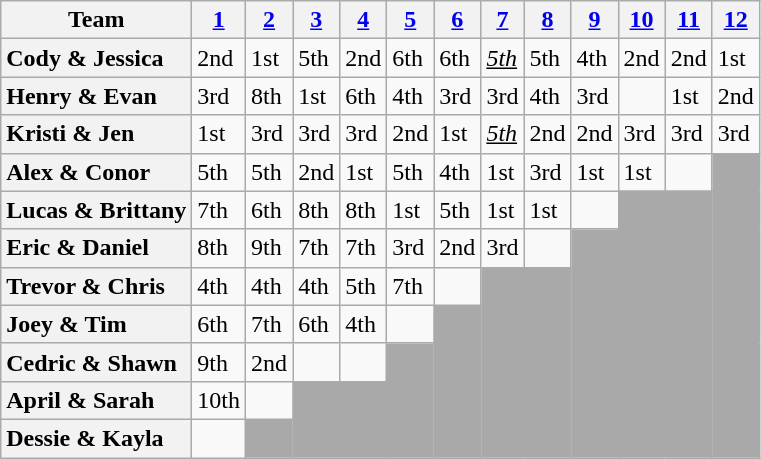<table class="wikitable sortable" style="text-align:left;">
<tr>
<th scope="col" class="unsortable">Team</th>
<th scope="col"><a href='#'>1</a></th>
<th scope="col"><a href='#'>2</a></th>
<th scope="col"><a href='#'>3</a></th>
<th scope="col"><a href='#'>4</a></th>
<th scope="col"><a href='#'>5</a></th>
<th scope="col"><a href='#'>6</a></th>
<th scope="col"><a href='#'>7</a><span></span></th>
<th scope="col"><a href='#'>8</a></th>
<th scope="col"><a href='#'>9</a></th>
<th scope="col"><a href='#'>10</a></th>
<th scope="col"><a href='#'>11</a></th>
<th scope="col"><a href='#'>12</a></th>
</tr>
<tr>
<th scope="row" style="text-align:left">Cody & Jessica</th>
<td>2nd</td>
<td>1st</td>
<td>5th</td>
<td>2nd</td>
<td>6th</td>
<td>6th</td>
<td><u><em>5th</em></u></td>
<td>5th</td>
<td>4th</td>
<td>2nd</td>
<td>2nd</td>
<td>1st</td>
</tr>
<tr>
<th scope="row" style="text-align:left">Henry & Evan</th>
<td>3rd</td>
<td>8th</td>
<td>1st</td>
<td>6th</td>
<td>4th</td>
<td>3rd</td>
<td>3rd</td>
<td>4th</td>
<td>3rd</td>
<td></td>
<td>1st</td>
<td>2nd</td>
</tr>
<tr>
<th scope="row" style="text-align:left">Kristi & Jen</th>
<td>1st</td>
<td>3rd</td>
<td>3rd</td>
<td>3rd</td>
<td>2nd</td>
<td>1st</td>
<td><u><em>5th</em></u></td>
<td>2nd</td>
<td>2nd</td>
<td>3rd</td>
<td>3rd</td>
<td>3rd</td>
</tr>
<tr>
<th scope="row" style="text-align:left">Alex & Conor</th>
<td>5th</td>
<td>5th</td>
<td>2nd</td>
<td>1st</td>
<td>5th</td>
<td>4th</td>
<td>1st</td>
<td>3rd</td>
<td>1st</td>
<td>1st</td>
<td></td>
<td colspan="1" rowspan="8" bgcolor="darkgray"></td>
</tr>
<tr>
<th scope="row" style="text-align:left">Lucas & Brittany</th>
<td>7th</td>
<td>6th</td>
<td>8th</td>
<td>8th</td>
<td>1st</td>
<td>5th</td>
<td>1st</td>
<td>1st</td>
<td></td>
<td colspan="2" rowspan="7" bgcolor="darkgray"></td>
</tr>
<tr>
<th scope="row" style="text-align:left">Eric & Daniel</th>
<td>8th</td>
<td>9th</td>
<td>7th</td>
<td>7th</td>
<td>3rd</td>
<td>2nd</td>
<td>3rd</td>
<td></td>
<td rowspan="6" bgcolor="darkgray"></td>
</tr>
<tr>
<th scope="row" style="text-align:left">Trevor & Chris</th>
<td>4th</td>
<td>4th</td>
<td>4th</td>
<td>5th</td>
<td>7th</td>
<td></td>
<td colspan="2" rowspan="5" bgcolor="darkgray"></td>
</tr>
<tr>
<th scope="row" style="text-align:left">Joey & Tim</th>
<td>6th</td>
<td>7th</td>
<td>6th</td>
<td>4th</td>
<td></td>
<td rowspan="4" bgcolor="darkgray"></td>
</tr>
<tr>
<th scope="row" style="text-align:left">Cedric & Shawn</th>
<td>9th</td>
<td>2nd</td>
<td></td>
<td></td>
<td rowspan="3" bgcolor="darkgray"></td>
</tr>
<tr>
<th scope="row" style="text-align:left">April & Sarah</th>
<td>10th</td>
<td></td>
<td colspan="2" rowspan="2" bgcolor="darkgray"></td>
</tr>
<tr>
<th scope="row" style="text-align:left">Dessie & Kayla</th>
<td></td>
<td bgcolor="darkgray"></td>
</tr>
</table>
